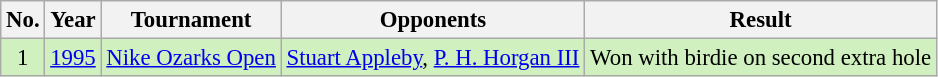<table class="wikitable" style="font-size:95%;">
<tr>
<th>No.</th>
<th>Year</th>
<th>Tournament</th>
<th>Opponents</th>
<th>Result</th>
</tr>
<tr style="background:#D0F0C0;">
<td align=center>1</td>
<td align=center><a href='#'>1995</a></td>
<td><a href='#'>Nike Ozarks Open</a></td>
<td> <a href='#'>Stuart Appleby</a>,  <a href='#'>P. H. Horgan III</a></td>
<td>Won with birdie on second extra hole</td>
</tr>
</table>
